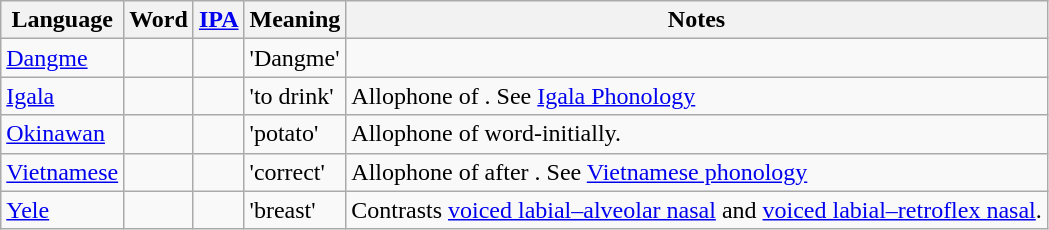<table class="wikitable">
<tr>
<th colspan=2>Language</th>
<th>Word</th>
<th><a href='#'>IPA</a></th>
<th>Meaning</th>
<th>Notes</th>
</tr>
<tr>
<td colspan=2><a href='#'>Dangme</a></td>
<td></td>
<td></td>
<td>'Dangme'</td>
<td></td>
</tr>
<tr>
<td colspan=2><a href='#'>Igala</a></td>
<td></td>
<td></td>
<td>'to drink'</td>
<td>Allophone of . See <a href='#'>Igala Phonology</a></td>
</tr>
<tr>
<td colspan=2><a href='#'>Okinawan</a></td>
<td></td>
<td></td>
<td>'potato'</td>
<td>Allophone of  word-initially.</td>
</tr>
<tr>
<td colspan=2><a href='#'>Vietnamese</a></td>
<td></td>
<td></td>
<td>'correct'</td>
<td>Allophone of  after . See <a href='#'>Vietnamese phonology</a></td>
</tr>
<tr>
<td colspan=2><a href='#'>Yele</a></td>
<td></td>
<td></td>
<td>'breast'</td>
<td>Contrasts <a href='#'>voiced labial–alveolar nasal</a> and <a href='#'>voiced labial–retroflex nasal</a>.</td>
</tr>
</table>
